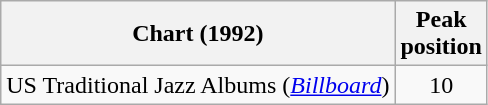<table class=wikitable>
<tr>
<th>Chart (1992)</th>
<th>Peak<br>position</th>
</tr>
<tr>
<td>US Traditional Jazz Albums (<em><a href='#'>Billboard</a></em>)</td>
<td align=center>10</td>
</tr>
</table>
